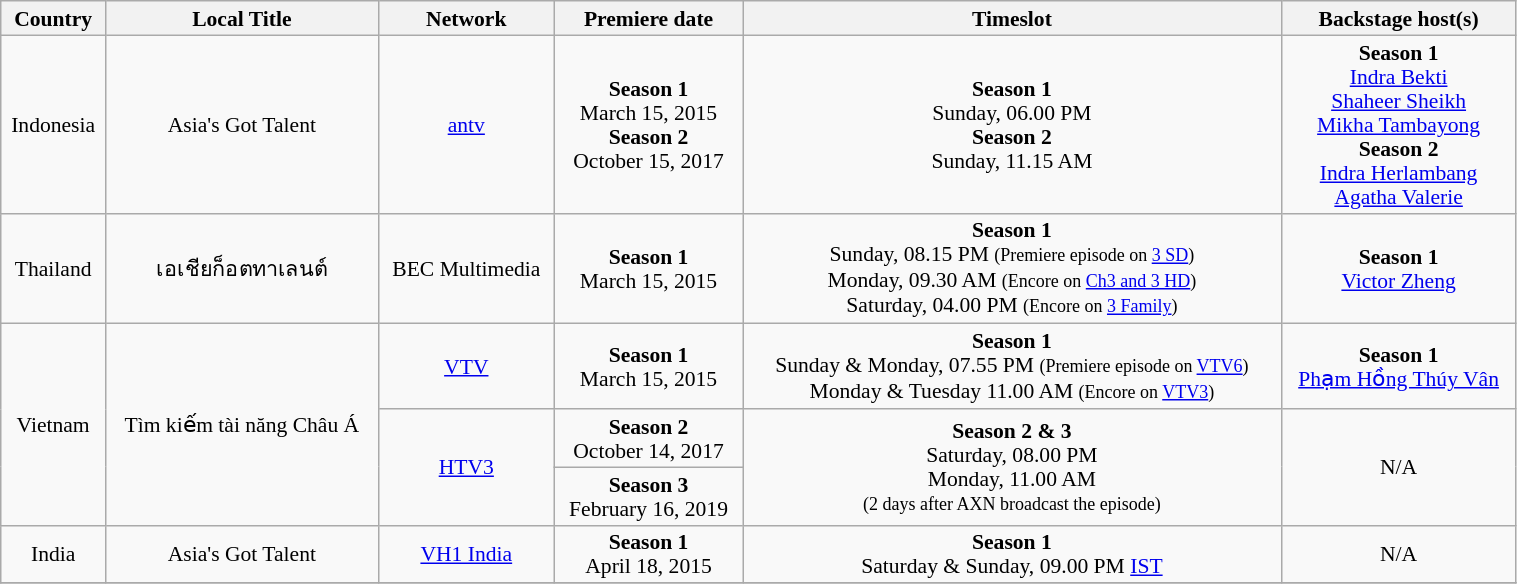<table class="wikitable" style="text-align:center; font-size:90%; line-height:16px;" width="80%">
<tr>
<th>Country</th>
<th>Local Title</th>
<th>Network</th>
<th>Premiere date</th>
<th>Timeslot</th>
<th>Backstage host(s)</th>
</tr>
<tr>
<td>Indonesia</td>
<td>Asia's Got Talent</td>
<td><a href='#'>antv</a></td>
<td><strong>Season 1</strong><br>March 15, 2015<br> <strong>Season 2</strong><br>October 15, 2017</td>
<td><strong>Season 1</strong><br> Sunday, 06.00 PM<br> <strong>Season 2</strong><br> Sunday, 11.15 AM</td>
<td><strong>Season 1</strong><br><a href='#'>Indra Bekti</a><br><a href='#'>Shaheer Sheikh</a><br><a href='#'>Mikha Tambayong</a><br> <strong>Season 2</strong><br><a href='#'>Indra Herlambang</a><br><a href='#'>Agatha Valerie</a></td>
</tr>
<tr>
<td>Thailand</td>
<td>เอเชียก็อตทาเลนต์</td>
<td>BEC Multimedia</td>
<td><strong>Season 1</strong><br>March 15, 2015</td>
<td><strong>Season 1</strong><br>Sunday, 08.15 PM <small>(Premiere episode on <a href='#'>3 SD</a>)</small><br>Monday, 09.30 AM <small>(Encore on <a href='#'>Ch3 and 3 HD</a>)</small><br>Saturday, 04.00 PM <small>(Encore on <a href='#'>3 Family</a>)</small></td>
<td><strong>Season 1</strong><br><a href='#'>Victor Zheng</a></td>
</tr>
<tr>
<td rowspan="3">Vietnam</td>
<td rowspan="3">Tìm kiếm tài năng Châu Á</td>
<td><a href='#'>VTV</a></td>
<td><strong>Season 1</strong><br>March 15, 2015</td>
<td><strong>Season 1</strong><br>Sunday & Monday, 07.55 PM <small>(Premiere episode on <a href='#'>VTV6</a>)</small><br>Monday & Tuesday 11.00 AM <small>(Encore on <a href='#'>VTV3</a>)</small></td>
<td><strong>Season 1</strong><br><a href='#'>Phạm Hồng Thúy Vân</a></td>
</tr>
<tr>
<td rowspan="2"><a href='#'>HTV3</a></td>
<td><strong>Season 2</strong><br>October 14, 2017</td>
<td rowspan="2"><strong>Season 2 & 3</strong><br>Saturday, 08.00 PM<br>Monday, 11.00 AM<br><small>(2 days after AXN broadcast the episode)</small></td>
<td rowspan="2">N/A</td>
</tr>
<tr>
<td><strong>Season 3</strong><br>February 16, 2019</td>
</tr>
<tr>
<td>India</td>
<td>Asia's Got Talent</td>
<td><a href='#'>VH1 India</a></td>
<td><strong>Season 1</strong><br>April 18, 2015</td>
<td><strong>Season 1</strong><br>Saturday & Sunday, 09.00 PM <a href='#'>IST</a></td>
<td>N/A</td>
</tr>
<tr>
</tr>
</table>
